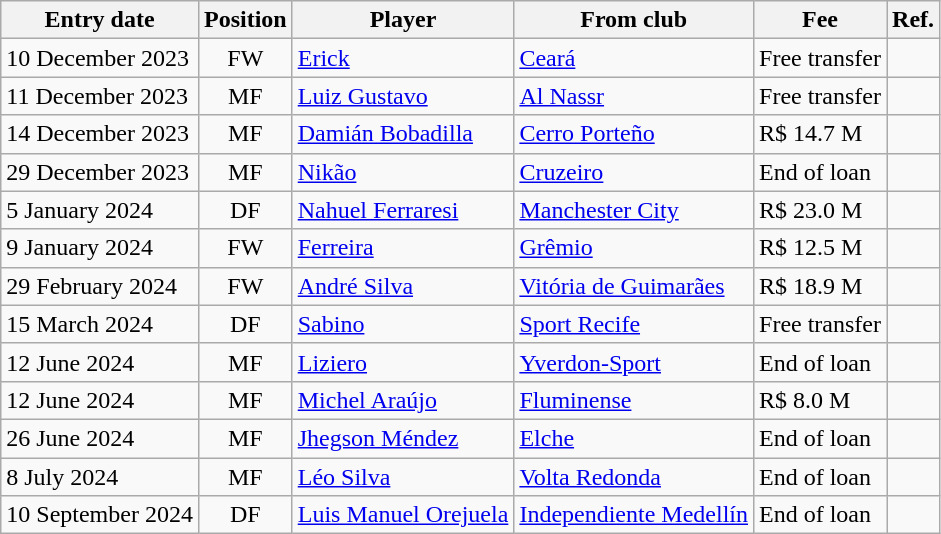<table class="wikitable sortable">
<tr>
<th><strong>Entry date</strong></th>
<th><strong>Position</strong></th>
<th><strong>Player</strong></th>
<th><strong>From club</strong></th>
<th><strong>Fee</strong></th>
<th><strong>Ref.</strong></th>
</tr>
<tr>
<td>10 December 2023</td>
<td style="text-align:center;">FW</td>
<td style="text-align:left;"> <a href='#'>Erick</a></td>
<td style="text-align:left;"> <a href='#'>Ceará</a></td>
<td>Free transfer</td>
<td></td>
</tr>
<tr>
<td>11 December 2023</td>
<td style="text-align:center;">MF</td>
<td style="text-align:left;"> <a href='#'>Luiz Gustavo</a></td>
<td style="text-align:left;"> <a href='#'>Al Nassr</a></td>
<td>Free transfer</td>
<td></td>
</tr>
<tr>
<td>14 December 2023</td>
<td style="text-align:center;">MF</td>
<td style="text-align:left;"> <a href='#'>Damián Bobadilla</a></td>
<td style="text-align:left;"> <a href='#'>Cerro Porteño</a></td>
<td>R$ 14.7 M</td>
<td></td>
</tr>
<tr>
<td>29 December 2023</td>
<td style="text-align:center;">MF</td>
<td style="text-align:left;"> <a href='#'>Nikão</a></td>
<td style="text-align:left;"> <a href='#'>Cruzeiro</a></td>
<td> End of loan</td>
<td></td>
</tr>
<tr>
<td>5 January 2024</td>
<td style="text-align:center;">DF</td>
<td style="text-align:left;"> <a href='#'>Nahuel Ferraresi</a></td>
<td style="text-align:left;"> <a href='#'>Manchester City</a></td>
<td>R$ 23.0 M</td>
<td></td>
</tr>
<tr>
<td>9 January 2024</td>
<td style="text-align:center;">FW</td>
<td style="text-align:left;"> <a href='#'>Ferreira</a></td>
<td style="text-align:left;"> <a href='#'>Grêmio</a></td>
<td>R$ 12.5 M</td>
<td></td>
</tr>
<tr>
<td>29 February 2024</td>
<td style="text-align:center;">FW</td>
<td style="text-align:left;"> <a href='#'>André Silva</a></td>
<td style="text-align:left;"> <a href='#'>Vitória de Guimarães</a></td>
<td>R$ 18.9 M</td>
<td></td>
</tr>
<tr>
<td>15 March 2024</td>
<td style="text-align:center;">DF</td>
<td style="text-align:left;"> <a href='#'>Sabino</a></td>
<td style="text-align:left;"> <a href='#'>Sport Recife</a></td>
<td>Free transfer</td>
<td></td>
</tr>
<tr>
<td>12 June 2024</td>
<td style="text-align:center;">MF</td>
<td style="text-align:left;"> <a href='#'>Liziero</a></td>
<td style="text-align:left;"> <a href='#'>Yverdon-Sport</a></td>
<td> End of loan</td>
<td></td>
</tr>
<tr>
<td>12 June 2024</td>
<td style="text-align:center;">MF</td>
<td style="text-align:left;"> <a href='#'>Michel Araújo</a></td>
<td style="text-align:left;"> <a href='#'>Fluminense</a></td>
<td>R$ 8.0 M</td>
<td></td>
</tr>
<tr>
<td>26 June 2024</td>
<td style="text-align:center;">MF</td>
<td style="text-align:left;"> <a href='#'>Jhegson Méndez</a></td>
<td style="text-align:left;"> <a href='#'>Elche</a></td>
<td> End of loan</td>
<td></td>
</tr>
<tr>
<td>8 July 2024</td>
<td style="text-align:center;">MF</td>
<td style="text-align:left;"> <a href='#'>Léo Silva</a></td>
<td style="text-align:left;"> <a href='#'>Volta Redonda</a></td>
<td> End of loan</td>
<td></td>
</tr>
<tr>
<td>10 September 2024</td>
<td style="text-align:center;">DF</td>
<td style="text-align:left;"> <a href='#'>Luis Manuel Orejuela</a></td>
<td style="text-align:left;"> <a href='#'>Independiente Medellín</a></td>
<td> End of loan</td>
<td></td>
</tr>
</table>
